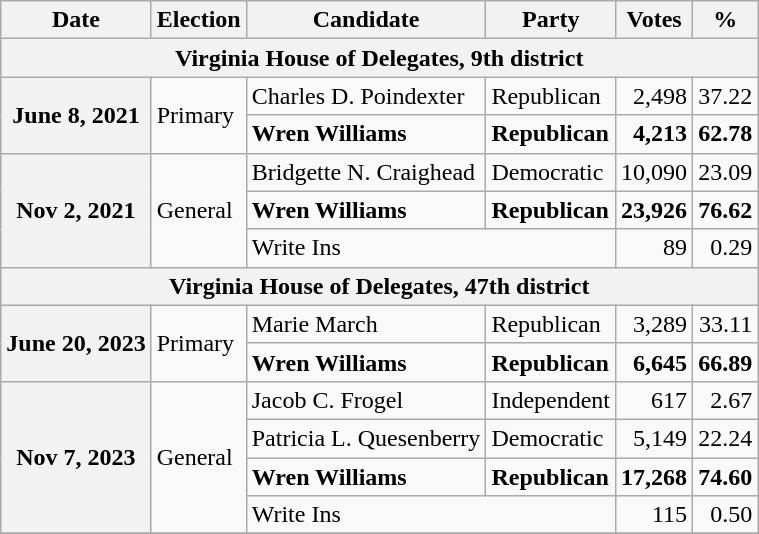<table class="wikitable">
<tr>
<th>Date</th>
<th>Election</th>
<th>Candidate</th>
<th>Party</th>
<th>Votes</th>
<th>%</th>
</tr>
<tr>
<th colspan="6"><strong>Virginia House of Delegates, 9th district</strong></th>
</tr>
<tr>
<th rowspan="2">June 8, 2021</th>
<td rowspan="2">Primary</td>
<td>Charles D. Poindexter</td>
<td>Republican</td>
<td align="right">2,498</td>
<td align="right">37.22</td>
</tr>
<tr>
<td><strong>Wren Williams</strong></td>
<td><strong>Republican</strong></td>
<td align="right"><strong>4,213</strong></td>
<td align="right"><strong>62.78</strong></td>
</tr>
<tr>
<th rowspan="3">Nov 2, 2021</th>
<td rowspan="3">General</td>
<td>Bridgette N. Craighead</td>
<td>Democratic</td>
<td align="right">10,090</td>
<td align="right">23.09</td>
</tr>
<tr>
<td><strong>Wren Williams</strong></td>
<td><strong>Republican</strong></td>
<td align="right"><strong>23,926</strong></td>
<td align="right"><strong>76.62</strong></td>
</tr>
<tr>
<td colspan="2">Write Ins</td>
<td align="right">89</td>
<td align="right">0.29</td>
</tr>
<tr>
<th colspan="6"><strong>Virginia House of Delegates, 47th district</strong></th>
</tr>
<tr>
<th rowspan="2">June 20, 2023</th>
<td rowspan="2">Primary</td>
<td>Marie March</td>
<td>Republican</td>
<td align="right">3,289</td>
<td align="right">33.11</td>
</tr>
<tr>
<td><strong>Wren Williams</strong></td>
<td><strong>Republican</strong></td>
<td align="right"><strong>6,645</strong></td>
<td align="right"><strong>66.89</strong></td>
</tr>
<tr>
<th rowspan="4">Nov 7, 2023</th>
<td rowspan="4">General</td>
<td>Jacob C. Frogel</td>
<td>Independent</td>
<td align="right">617</td>
<td align="right">2.67</td>
</tr>
<tr>
<td>Patricia L. Quesenberry</td>
<td>Democratic</td>
<td align="right">5,149</td>
<td align="right">22.24</td>
</tr>
<tr>
<td><strong>Wren Williams</strong></td>
<td><strong>Republican</strong></td>
<td align="right"><strong>17,268</strong></td>
<td align="right"><strong>74.60</strong></td>
</tr>
<tr>
<td colspan="2">Write Ins</td>
<td align="right">115</td>
<td align="right">0.50</td>
</tr>
<tr>
</tr>
</table>
